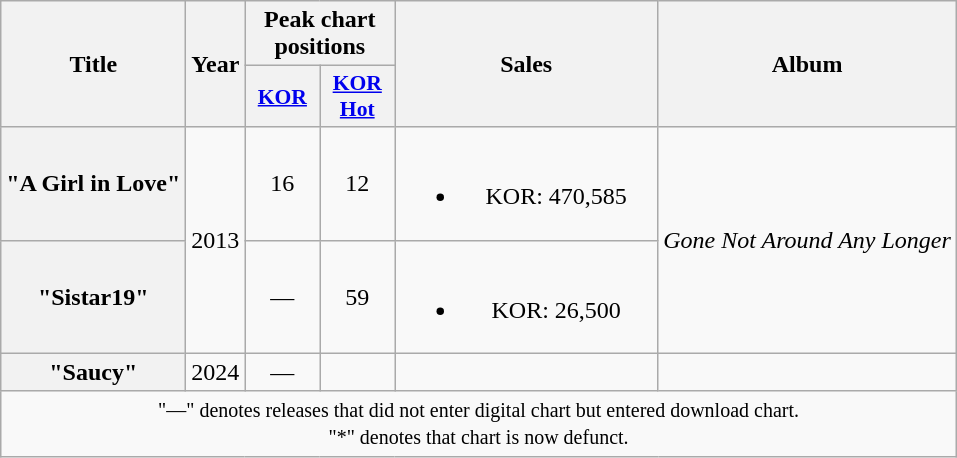<table class="wikitable plainrowheaders" style="text-align:center">
<tr>
<th rowspan="2">Title</th>
<th rowspan="2">Year</th>
<th colspan="2">Peak chart positions</th>
<th scope="col" rowspan="2" style="width:10.5em">Sales</th>
<th rowspan="2">Album</th>
</tr>
<tr>
<th scope="col" style="width:3em;font-size:90%"><a href='#'>KOR</a><br></th>
<th scope="col" style="width:3em;font-size:90%"><a href='#'>KOR<br>Hot</a><br></th>
</tr>
<tr>
<th scope="row">"A Girl in Love"</th>
<td rowspan="2">2013</td>
<td>16</td>
<td>12</td>
<td><br><ul><li>KOR: 470,585</li></ul></td>
<td rowspan="2"><em>Gone Not Around Any Longer</em></td>
</tr>
<tr>
<th scope="row">"Sistar19"</th>
<td>—</td>
<td>59</td>
<td><br><ul><li>KOR: 26,500</li></ul></td>
</tr>
<tr>
<th scope="row">"Saucy"</th>
<td>2024</td>
<td>—</td>
<td></td>
<td></td>
<td></td>
</tr>
<tr>
<td colspan="6"><small>"—" denotes releases that did not enter digital chart but entered download chart.<br>"*" denotes that chart is now defunct.</small></td>
</tr>
</table>
